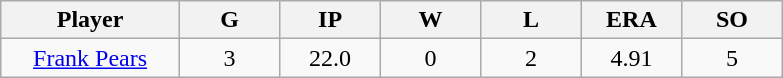<table class="wikitable sortable">
<tr>
<th bgcolor="#DDDDFF" width="16%">Player</th>
<th bgcolor="#DDDDFF" width="9%">G</th>
<th bgcolor="#DDDDFF" width="9%">IP</th>
<th bgcolor="#DDDDFF" width="9%">W</th>
<th bgcolor="#DDDDFF" width="9%">L</th>
<th bgcolor="#DDDDFF" width="9%">ERA</th>
<th bgcolor="#DDDDFF" width="9%">SO</th>
</tr>
<tr align="center">
<td><a href='#'>Frank Pears</a></td>
<td>3</td>
<td>22.0</td>
<td>0</td>
<td>2</td>
<td>4.91</td>
<td>5</td>
</tr>
</table>
